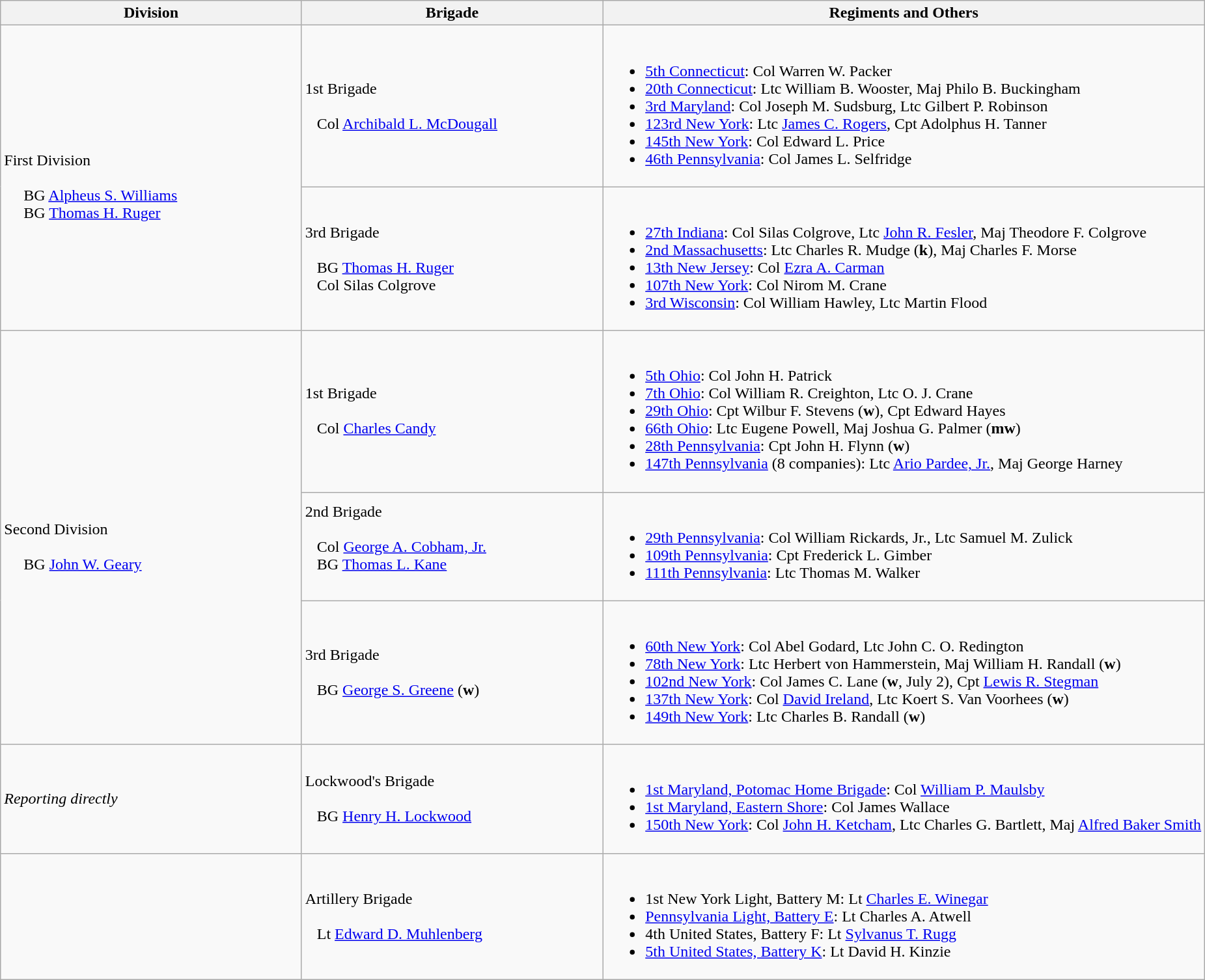<table class="wikitable">
<tr>
<th style="width:25%;">Division</th>
<th style="width:25%;">Brigade</th>
<th>Regiments and Others</th>
</tr>
<tr>
<td rowspan=2><br>First Division
<br>
<br>    
BG <a href='#'>Alpheus S. Williams</a>
<br>    
BG <a href='#'>Thomas H. Ruger</a></td>
<td>1st Brigade<br><br>  
Col <a href='#'>Archibald L. McDougall</a></td>
<td><br><ul><li><a href='#'>5th Connecticut</a>: Col Warren W. Packer</li><li><a href='#'>20th Connecticut</a>: Ltc William B. Wooster, Maj Philo B. Buckingham</li><li><a href='#'>3rd Maryland</a>: Col Joseph M. Sudsburg, Ltc Gilbert P. Robinson</li><li><a href='#'>123rd New York</a>: Ltc <a href='#'>James C. Rogers</a>, Cpt Adolphus H. Tanner</li><li><a href='#'>145th New York</a>: Col Edward L. Price</li><li><a href='#'>46th Pennsylvania</a>: Col James L. Selfridge</li></ul></td>
</tr>
<tr>
<td>3rd Brigade<br><br>  
BG <a href='#'>Thomas H. Ruger</a>
<br>  
Col Silas Colgrove</td>
<td><br><ul><li><a href='#'>27th Indiana</a>: Col Silas Colgrove, Ltc <a href='#'>John R. Fesler</a>, Maj Theodore F. Colgrove</li><li><a href='#'>2nd Massachusetts</a>: Ltc Charles R. Mudge (<strong>k</strong>), Maj Charles F. Morse</li><li><a href='#'>13th New Jersey</a>: Col <a href='#'>Ezra A. Carman</a></li><li><a href='#'>107th New York</a>: Col Nirom M. Crane</li><li><a href='#'>3rd Wisconsin</a>: Col William Hawley, Ltc Martin Flood</li></ul></td>
</tr>
<tr>
<td rowspan=3><br>Second Division
<br>
<br>    
BG <a href='#'>John W. Geary</a></td>
<td>1st Brigade<br><br>  
Col <a href='#'>Charles Candy</a></td>
<td><br><ul><li><a href='#'>5th Ohio</a>: Col John H. Patrick</li><li><a href='#'>7th Ohio</a>: Col William R. Creighton, Ltc O. J. Crane</li><li><a href='#'>29th Ohio</a>: Cpt Wilbur F. Stevens (<strong>w</strong>), Cpt Edward Hayes</li><li><a href='#'>66th Ohio</a>: Ltc Eugene Powell, Maj Joshua G. Palmer (<strong>mw</strong>)</li><li><a href='#'>28th Pennsylvania</a>: Cpt John H. Flynn (<strong>w</strong>)</li><li><a href='#'>147th Pennsylvania</a> (8 companies): Ltc <a href='#'>Ario Pardee, Jr.</a>, Maj George Harney</li></ul></td>
</tr>
<tr>
<td>2nd Brigade<br><br>  
Col <a href='#'>George A. Cobham, Jr.</a>
<br>  
BG <a href='#'>Thomas L. Kane</a>
<br>  </td>
<td><br><ul><li><a href='#'>29th Pennsylvania</a>: Col William Rickards, Jr., Ltc Samuel M. Zulick</li><li><a href='#'>109th Pennsylvania</a>: Cpt Frederick L. Gimber</li><li><a href='#'>111th Pennsylvania</a>: Ltc Thomas M. Walker</li></ul></td>
</tr>
<tr>
<td>3rd Brigade<br><br>  
BG <a href='#'>George S. Greene</a> (<strong>w</strong>)</td>
<td><br><ul><li><a href='#'>60th New York</a>: Col Abel Godard, Ltc John C. O. Redington</li><li><a href='#'>78th New York</a>: Ltc Herbert von Hammerstein, Maj William H. Randall (<strong>w</strong>)</li><li><a href='#'>102nd New York</a>: Col James C. Lane (<strong>w</strong>, July 2), Cpt <a href='#'>Lewis R. Stegman</a></li><li><a href='#'>137th New York</a>: Col <a href='#'>David Ireland</a>, Ltc Koert S. Van Voorhees (<strong>w</strong>)</li><li><a href='#'>149th New York</a>: Ltc Charles B. Randall (<strong>w</strong>)</li></ul></td>
</tr>
<tr>
<td><em>Reporting directly</em></td>
<td>Lockwood's Brigade <br><br>  
BG <a href='#'>Henry H. Lockwood</a></td>
<td><br><ul><li><a href='#'>1st Maryland, Potomac Home Brigade</a>: Col <a href='#'>William P. Maulsby</a></li><li><a href='#'>1st Maryland, Eastern Shore</a>: Col James Wallace</li><li><a href='#'>150th New York</a>: Col <a href='#'>John H. Ketcham</a>, Ltc Charles G. Bartlett, Maj <a href='#'>Alfred Baker Smith</a></li></ul></td>
</tr>
<tr>
<td></td>
<td>Artillery Brigade<br><br>  
Lt <a href='#'>Edward D. Muhlenberg</a></td>
<td><br><ul><li>1st New York Light, Battery M: Lt <a href='#'>Charles E. Winegar</a></li><li><a href='#'>Pennsylvania Light, Battery E</a>: Lt Charles A. Atwell</li><li>4th United States, Battery F: Lt <a href='#'>Sylvanus T. Rugg</a></li><li><a href='#'>5th United States, Battery K</a>: Lt David H. Kinzie</li></ul></td>
</tr>
</table>
